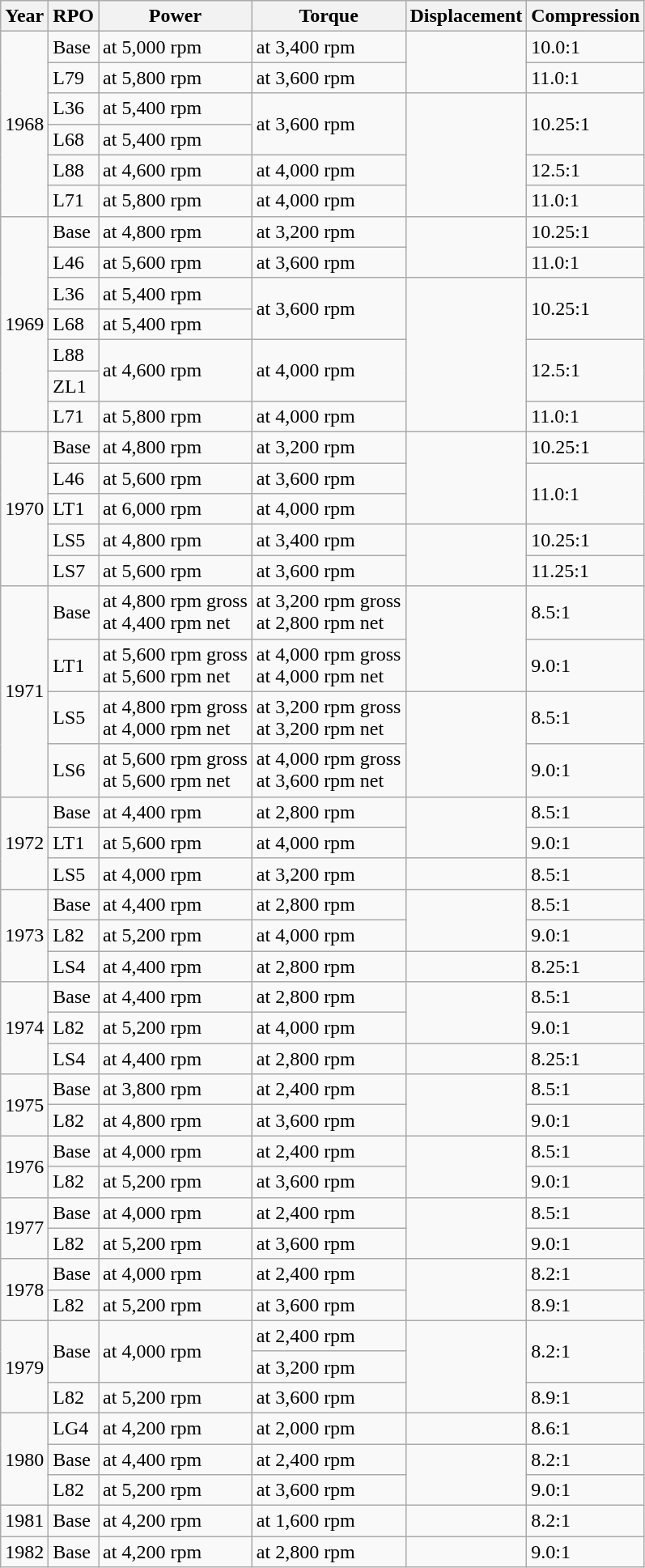<table class="wikitable defaultcenter">
<tr>
<th>Year</th>
<th>RPO</th>
<th>Power</th>
<th>Torque</th>
<th>Displacement</th>
<th>Compression</th>
</tr>
<tr>
<td rowspan="6">1968</td>
<td>Base</td>
<td> at 5,000 rpm</td>
<td> at 3,400 rpm</td>
<td rowspan="2"></td>
<td>10.0:1</td>
</tr>
<tr>
<td>L79</td>
<td> at 5,800 rpm</td>
<td> at 3,600 rpm</td>
<td>11.0:1</td>
</tr>
<tr>
<td>L36</td>
<td> at 5,400 rpm</td>
<td rowspan="2"> at 3,600 rpm</td>
<td rowspan="4"></td>
<td rowspan="2">10.25:1</td>
</tr>
<tr>
<td>L68</td>
<td> at 5,400 rpm</td>
</tr>
<tr>
<td>L88</td>
<td> at 4,600 rpm</td>
<td> at 4,000 rpm</td>
<td>12.5:1</td>
</tr>
<tr>
<td>L71</td>
<td> at 5,800 rpm</td>
<td> at 4,000 rpm</td>
<td>11.0:1</td>
</tr>
<tr>
<td rowspan="7">1969</td>
<td>Base</td>
<td> at 4,800 rpm</td>
<td> at 3,200 rpm</td>
<td rowspan="2"></td>
<td>10.25:1</td>
</tr>
<tr>
<td>L46</td>
<td> at 5,600 rpm</td>
<td> at 3,600 rpm</td>
<td>11.0:1</td>
</tr>
<tr>
<td>L36</td>
<td> at 5,400 rpm</td>
<td rowspan="2"> at 3,600 rpm</td>
<td rowspan="5"></td>
<td rowspan="2">10.25:1</td>
</tr>
<tr>
<td>L68</td>
<td> at 5,400 rpm</td>
</tr>
<tr>
<td>L88</td>
<td rowspan="2"> at 4,600 rpm</td>
<td rowspan="2"> at 4,000 rpm</td>
<td rowspan="2">12.5:1</td>
</tr>
<tr>
<td>ZL1</td>
</tr>
<tr>
<td>L71</td>
<td> at 5,800 rpm</td>
<td> at 4,000 rpm</td>
<td>11.0:1</td>
</tr>
<tr>
<td rowspan="5">1970</td>
<td>Base</td>
<td> at 4,800 rpm</td>
<td> at 3,200 rpm</td>
<td rowspan="3"></td>
<td>10.25:1</td>
</tr>
<tr>
<td>L46</td>
<td> at 5,600 rpm</td>
<td> at 3,600 rpm</td>
<td rowspan="2">11.0:1</td>
</tr>
<tr>
<td>LT1</td>
<td> at 6,000 rpm</td>
<td> at 4,000 rpm</td>
</tr>
<tr>
<td>LS5</td>
<td> at 4,800 rpm</td>
<td> at 3,400 rpm</td>
<td rowspan="2"></td>
<td>10.25:1</td>
</tr>
<tr>
<td>LS7</td>
<td> at 5,600 rpm</td>
<td> at 3,600 rpm</td>
<td>11.25:1</td>
</tr>
<tr>
<td rowspan="4">1971</td>
<td>Base</td>
<td> at 4,800 rpm gross<br> at 4,400 rpm net</td>
<td> at 3,200 rpm gross<br> at 2,800 rpm net</td>
<td rowspan="2"></td>
<td>8.5:1</td>
</tr>
<tr>
<td>LT1</td>
<td> at 5,600 rpm gross<br> at 5,600 rpm net</td>
<td> at 4,000 rpm gross<br> at 4,000 rpm net</td>
<td>9.0:1</td>
</tr>
<tr>
<td>LS5</td>
<td> at 4,800 rpm gross<br> at 4,000 rpm net</td>
<td> at 3,200 rpm gross<br> at 3,200 rpm net</td>
<td rowspan="2"></td>
<td>8.5:1</td>
</tr>
<tr>
<td>LS6</td>
<td> at 5,600 rpm gross<br> at 5,600 rpm net</td>
<td> at 4,000 rpm gross<br> at 3,600 rpm net</td>
<td>9.0:1</td>
</tr>
<tr>
<td rowspan="3">1972</td>
<td>Base</td>
<td> at 4,400 rpm</td>
<td> at 2,800 rpm</td>
<td rowspan="2"></td>
<td>8.5:1</td>
</tr>
<tr>
<td>LT1</td>
<td> at 5,600 rpm</td>
<td> at 4,000 rpm</td>
<td>9.0:1</td>
</tr>
<tr>
<td>LS5</td>
<td> at 4,000 rpm</td>
<td> at 3,200 rpm</td>
<td></td>
<td>8.5:1</td>
</tr>
<tr>
<td rowspan="3">1973</td>
<td>Base</td>
<td> at 4,400 rpm</td>
<td> at 2,800 rpm</td>
<td rowspan="2"></td>
<td>8.5:1</td>
</tr>
<tr>
<td>L82</td>
<td> at 5,200 rpm</td>
<td> at 4,000 rpm</td>
<td>9.0:1</td>
</tr>
<tr>
<td>LS4</td>
<td> at 4,400 rpm</td>
<td> at 2,800 rpm</td>
<td></td>
<td>8.25:1</td>
</tr>
<tr>
<td rowspan="3">1974</td>
<td>Base</td>
<td> at 4,400 rpm</td>
<td> at 2,800 rpm</td>
<td rowspan="2"></td>
<td>8.5:1</td>
</tr>
<tr>
<td>L82</td>
<td> at 5,200 rpm</td>
<td> at 4,000 rpm</td>
<td>9.0:1</td>
</tr>
<tr>
<td>LS4</td>
<td> at 4,400 rpm</td>
<td> at 2,800 rpm</td>
<td></td>
<td>8.25:1</td>
</tr>
<tr>
<td rowspan="2">1975</td>
<td>Base</td>
<td> at 3,800 rpm</td>
<td> at 2,400 rpm</td>
<td rowspan="2"></td>
<td>8.5:1</td>
</tr>
<tr>
<td>L82</td>
<td> at 4,800 rpm</td>
<td> at 3,600 rpm</td>
<td>9.0:1</td>
</tr>
<tr>
<td rowspan="2">1976</td>
<td>Base</td>
<td> at 4,000 rpm</td>
<td> at 2,400 rpm</td>
<td rowspan="2"></td>
<td>8.5:1</td>
</tr>
<tr>
<td>L82</td>
<td> at 5,200 rpm</td>
<td> at 3,600 rpm</td>
<td>9.0:1</td>
</tr>
<tr>
<td rowspan="2">1977</td>
<td>Base</td>
<td> at 4,000 rpm</td>
<td> at 2,400 rpm</td>
<td rowspan="2"></td>
<td>8.5:1</td>
</tr>
<tr>
<td>L82</td>
<td> at 5,200 rpm</td>
<td> at 3,600 rpm</td>
<td>9.0:1</td>
</tr>
<tr>
<td rowspan="2">1978</td>
<td>Base</td>
<td> at 4,000 rpm</td>
<td> at 2,400 rpm</td>
<td rowspan="2"></td>
<td>8.2:1</td>
</tr>
<tr>
<td>L82</td>
<td> at 5,200 rpm</td>
<td> at 3,600 rpm</td>
<td>8.9:1</td>
</tr>
<tr>
<td rowspan="3">1979</td>
<td rowspan="2">Base</td>
<td rowspan="2"> at 4,000 rpm</td>
<td> at 2,400 rpm</td>
<td rowspan="3"></td>
<td rowspan="2">8.2:1</td>
</tr>
<tr>
<td> at 3,200 rpm</td>
</tr>
<tr>
<td>L82</td>
<td> at 5,200 rpm</td>
<td> at 3,600 rpm</td>
<td>8.9:1</td>
</tr>
<tr>
<td rowspan="3">1980</td>
<td>LG4</td>
<td> at 4,200 rpm</td>
<td> at 2,000 rpm</td>
<td></td>
<td>8.6:1</td>
</tr>
<tr>
<td>Base</td>
<td> at 4,400 rpm</td>
<td> at 2,400 rpm</td>
<td rowspan="2"></td>
<td>8.2:1</td>
</tr>
<tr>
<td>L82</td>
<td> at 5,200 rpm</td>
<td> at 3,600 rpm</td>
<td>9.0:1</td>
</tr>
<tr>
<td>1981</td>
<td>Base</td>
<td> at 4,200 rpm</td>
<td> at 1,600 rpm</td>
<td></td>
<td>8.2:1</td>
</tr>
<tr>
<td>1982</td>
<td>Base</td>
<td> at 4,200 rpm</td>
<td> at 2,800 rpm</td>
<td></td>
<td>9.0:1</td>
</tr>
</table>
